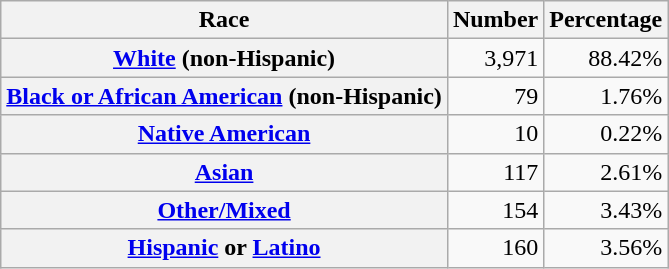<table class="wikitable" style="text-align:right">
<tr>
<th scope="col">Race</th>
<th scope="col">Number</th>
<th scope="col">Percentage</th>
</tr>
<tr>
<th scope="row"><a href='#'>White</a> (non-Hispanic)</th>
<td>3,971</td>
<td>88.42%</td>
</tr>
<tr>
<th scope="row"><a href='#'>Black or African American</a> (non-Hispanic)</th>
<td>79</td>
<td>1.76%</td>
</tr>
<tr>
<th scope="row"><a href='#'>Native American</a></th>
<td>10</td>
<td>0.22%</td>
</tr>
<tr>
<th scope="row"><a href='#'>Asian</a></th>
<td>117</td>
<td>2.61%</td>
</tr>
<tr>
<th scope="row"><a href='#'>Other/Mixed</a></th>
<td>154</td>
<td>3.43%</td>
</tr>
<tr>
<th scope="row"><a href='#'>Hispanic</a> or <a href='#'>Latino</a></th>
<td>160</td>
<td>3.56%</td>
</tr>
</table>
